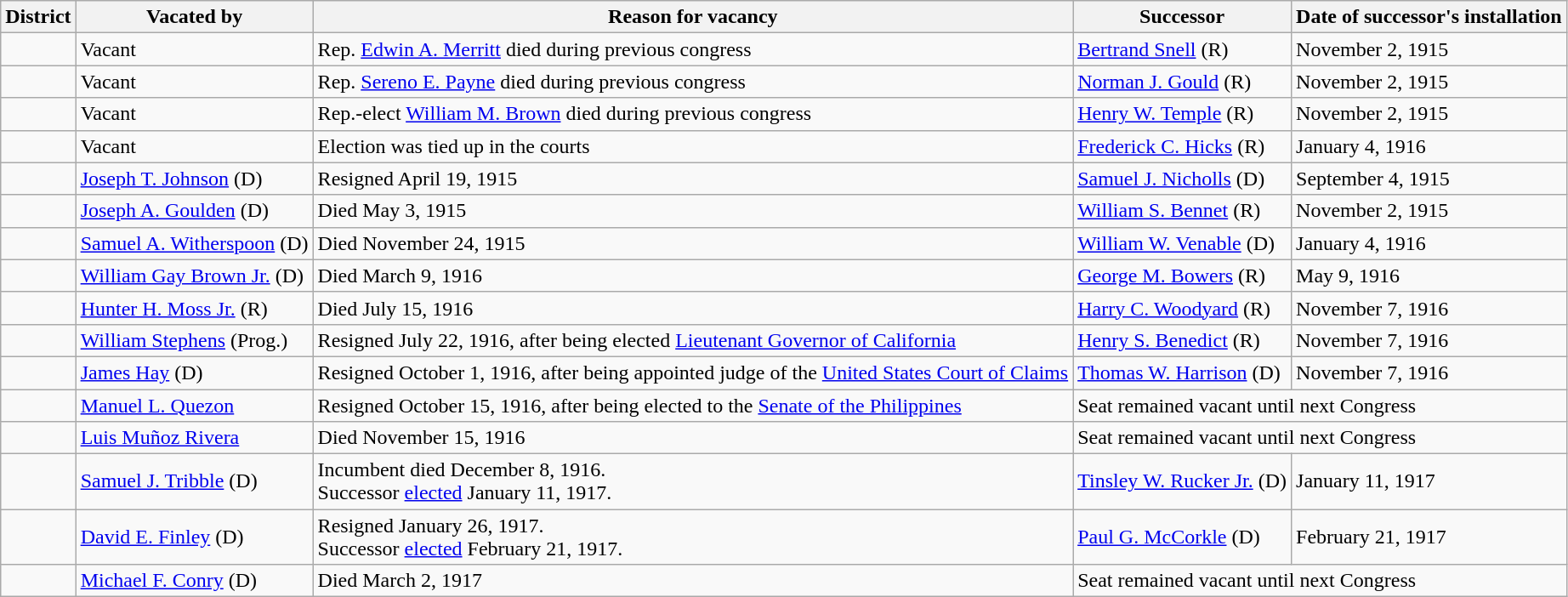<table class="wikitable sortable">
<tr>
<th>District</th>
<th>Vacated by</th>
<th>Reason for vacancy</th>
<th>Successor</th>
<th>Date of successor's installation</th>
</tr>
<tr>
<td></td>
<td>Vacant</td>
<td>Rep. <a href='#'>Edwin A. Merritt</a> died during previous congress</td>
<td><a href='#'>Bertrand Snell</a> (R)</td>
<td>November 2, 1915</td>
</tr>
<tr>
<td></td>
<td>Vacant</td>
<td>Rep. <a href='#'>Sereno E. Payne</a> died during previous congress</td>
<td><a href='#'>Norman J. Gould</a> (R)</td>
<td>November 2, 1915</td>
</tr>
<tr>
<td></td>
<td>Vacant</td>
<td>Rep.-elect <a href='#'>William M. Brown</a> died during previous congress</td>
<td><a href='#'>Henry W. Temple</a> (R)</td>
<td>November 2, 1915</td>
</tr>
<tr>
<td></td>
<td>Vacant</td>
<td>Election was tied up in the courts</td>
<td><a href='#'>Frederick C. Hicks</a> (R)</td>
<td>January 4, 1916</td>
</tr>
<tr>
<td></td>
<td><a href='#'>Joseph T. Johnson</a> (D)</td>
<td>Resigned April 19, 1915</td>
<td><a href='#'>Samuel J. Nicholls</a> (D)</td>
<td>September 4, 1915</td>
</tr>
<tr>
<td></td>
<td><a href='#'>Joseph A. Goulden</a> (D)</td>
<td>Died May 3, 1915</td>
<td><a href='#'>William S. Bennet</a> (R)</td>
<td>November 2, 1915</td>
</tr>
<tr>
<td></td>
<td><a href='#'>Samuel A. Witherspoon</a> (D)</td>
<td>Died November 24, 1915</td>
<td><a href='#'>William W. Venable</a> (D)</td>
<td>January 4, 1916</td>
</tr>
<tr>
<td></td>
<td><a href='#'>William Gay Brown Jr.</a> (D)</td>
<td>Died March 9, 1916</td>
<td><a href='#'>George M. Bowers</a> (R)</td>
<td>May 9, 1916</td>
</tr>
<tr>
<td></td>
<td><a href='#'>Hunter H. Moss Jr.</a> (R)</td>
<td>Died July 15, 1916</td>
<td><a href='#'>Harry C. Woodyard</a> (R)</td>
<td>November 7, 1916</td>
</tr>
<tr>
<td></td>
<td><a href='#'>William Stephens</a> (Prog.)</td>
<td>Resigned July 22, 1916, after being elected <a href='#'>Lieutenant Governor of California</a></td>
<td><a href='#'>Henry S. Benedict</a> (R)</td>
<td>November 7, 1916</td>
</tr>
<tr>
<td></td>
<td><a href='#'>James Hay</a> (D)</td>
<td>Resigned October 1, 1916, after being appointed judge of the <a href='#'>United States Court of Claims</a></td>
<td><a href='#'>Thomas W. Harrison</a> (D)</td>
<td>November 7, 1916</td>
</tr>
<tr>
<td></td>
<td><a href='#'>Manuel L. Quezon</a></td>
<td>Resigned October 15, 1916, after being elected to the <a href='#'>Senate of the Philippines</a></td>
<td colspan=2>Seat remained vacant until next Congress</td>
</tr>
<tr>
<td></td>
<td><a href='#'>Luis Muñoz Rivera</a></td>
<td>Died November 15, 1916</td>
<td colspan=2>Seat remained vacant until next Congress</td>
</tr>
<tr>
<td></td>
<td><a href='#'>Samuel J. Tribble</a> (D)</td>
<td>Incumbent died December 8, 1916.<br>Successor <a href='#'>elected</a> January 11, 1917.</td>
<td><a href='#'>Tinsley W. Rucker Jr.</a> (D)</td>
<td>January 11, 1917</td>
</tr>
<tr>
<td></td>
<td><a href='#'>David E. Finley</a> (D)</td>
<td>Resigned January 26, 1917.<br>Successor <a href='#'>elected</a> February 21, 1917.</td>
<td><a href='#'>Paul G. McCorkle</a> (D)</td>
<td>February 21, 1917</td>
</tr>
<tr>
<td></td>
<td><a href='#'>Michael F. Conry</a> (D)</td>
<td>Died March 2, 1917</td>
<td colspan=2>Seat remained vacant until next Congress</td>
</tr>
</table>
